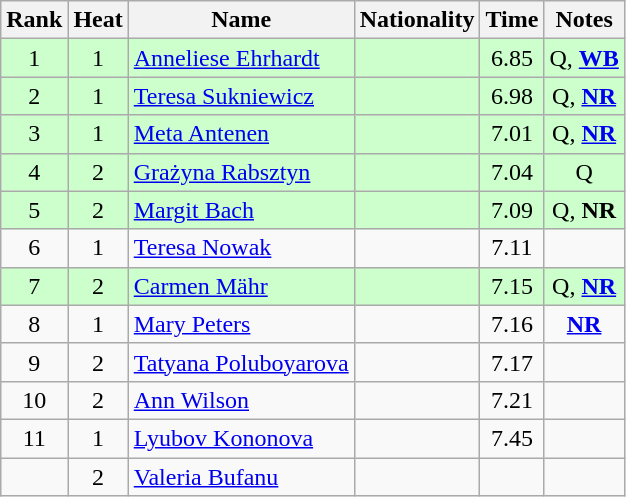<table class="wikitable sortable" style="text-align:center">
<tr>
<th>Rank</th>
<th>Heat</th>
<th>Name</th>
<th>Nationality</th>
<th>Time</th>
<th>Notes</th>
</tr>
<tr bgcolor=ccffcc>
<td>1</td>
<td>1</td>
<td align="left"><a href='#'>Anneliese Ehrhardt</a></td>
<td align=left></td>
<td>6.85</td>
<td>Q, <strong><a href='#'>WB</a></strong></td>
</tr>
<tr bgcolor=ccffcc>
<td>2</td>
<td>1</td>
<td align="left"><a href='#'>Teresa Sukniewicz</a></td>
<td align=left></td>
<td>6.98</td>
<td>Q, <strong><a href='#'>NR</a></strong></td>
</tr>
<tr bgcolor=ccffcc>
<td>3</td>
<td>1</td>
<td align="left"><a href='#'>Meta Antenen</a></td>
<td align=left></td>
<td>7.01</td>
<td>Q, <strong><a href='#'>NR</a></strong></td>
</tr>
<tr bgcolor=ccffcc>
<td>4</td>
<td>2</td>
<td align="left"><a href='#'>Grażyna Rabsztyn</a></td>
<td align=left></td>
<td>7.04</td>
<td>Q</td>
</tr>
<tr bgcolor=ccffcc>
<td>5</td>
<td>2</td>
<td align="left"><a href='#'>Margit Bach</a></td>
<td align=left></td>
<td>7.09</td>
<td>Q, <strong>NR</strong></td>
</tr>
<tr>
<td>6</td>
<td>1</td>
<td align="left"><a href='#'>Teresa Nowak</a></td>
<td align=left></td>
<td>7.11</td>
<td></td>
</tr>
<tr bgcolor=ccffcc>
<td>7</td>
<td>2</td>
<td align="left"><a href='#'>Carmen Mähr</a></td>
<td align=left></td>
<td>7.15</td>
<td>Q, <strong><a href='#'>NR</a></strong></td>
</tr>
<tr>
<td>8</td>
<td>1</td>
<td align="left"><a href='#'>Mary Peters</a></td>
<td align=left></td>
<td>7.16</td>
<td><strong><a href='#'>NR</a></strong></td>
</tr>
<tr>
<td>9</td>
<td>2</td>
<td align="left"><a href='#'>Tatyana Poluboyarova</a></td>
<td align=left></td>
<td>7.17</td>
<td></td>
</tr>
<tr>
<td>10</td>
<td>2</td>
<td align="left"><a href='#'>Ann Wilson</a></td>
<td align=left></td>
<td>7.21</td>
<td></td>
</tr>
<tr>
<td>11</td>
<td>1</td>
<td align="left"><a href='#'>Lyubov Kononova</a></td>
<td align=left></td>
<td>7.45</td>
<td></td>
</tr>
<tr>
<td></td>
<td>2</td>
<td align="left"><a href='#'>Valeria Bufanu</a></td>
<td align=left></td>
<td></td>
<td></td>
</tr>
</table>
